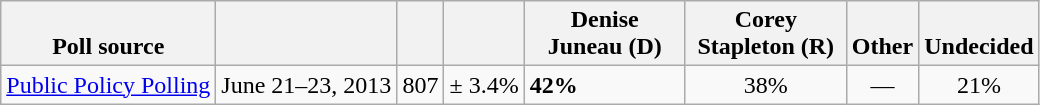<table class="wikitable">
<tr valign= bottom>
<th>Poll source</th>
<th></th>
<th></th>
<th></th>
<th style="width:100px;">Denise<br>Juneau (D)</th>
<th style="width:100px;">Corey<br>Stapleton (R)</th>
<th>Other</th>
<th>Undecided</th>
</tr>
<tr>
<td><a href='#'>Public Policy Polling</a></td>
<td align=center>June 21–23, 2013</td>
<td align=center>807</td>
<td align=center>± 3.4%</td>
<td><strong>42%</strong></td>
<td align=center>38%</td>
<td align=center>—</td>
<td align=center>21%</td>
</tr>
</table>
